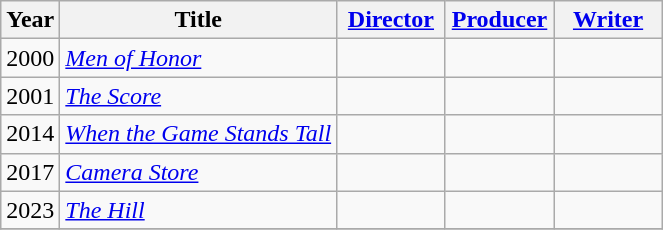<table class="wikitable">
<tr>
<th>Year</th>
<th>Title</th>
<th width=65><a href='#'>Director</a></th>
<th width=65><a href='#'>Producer</a></th>
<th width=65><a href='#'>Writer</a></th>
</tr>
<tr>
<td>2000</td>
<td><em><a href='#'>Men of Honor</a></em></td>
<td></td>
<td></td>
<td></td>
</tr>
<tr>
<td>2001</td>
<td><em><a href='#'>The Score</a></em></td>
<td></td>
<td></td>
<td></td>
</tr>
<tr>
<td>2014</td>
<td><em><a href='#'>When the Game Stands Tall</a></em></td>
<td></td>
<td></td>
<td></td>
</tr>
<tr>
<td>2017</td>
<td><em><a href='#'>Camera Store</a></em></td>
<td></td>
<td></td>
<td></td>
</tr>
<tr>
<td>2023</td>
<td><em><a href='#'>The Hill</a></em></td>
<td></td>
<td></td>
<td></td>
</tr>
<tr>
</tr>
</table>
